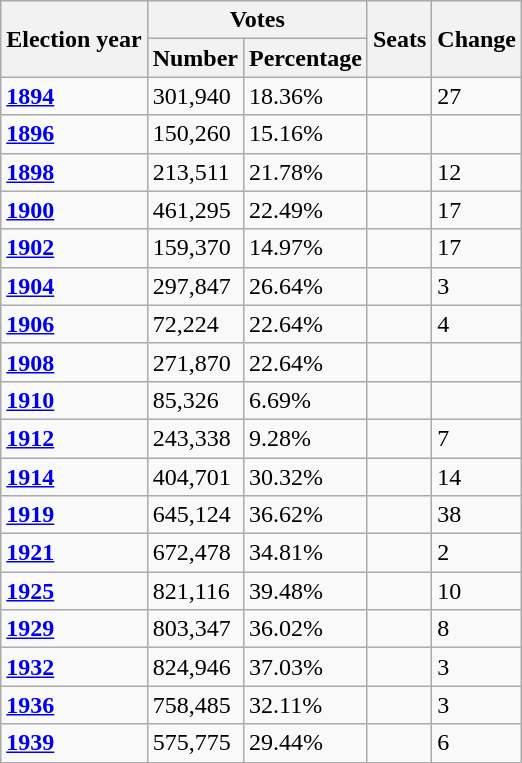<table class="wikitable sortable">
<tr>
<th rowspan="2">Election year</th>
<th colspan="2">Votes</th>
<th rowspan="2">Seats</th>
<th rowspan="2">Change</th>
</tr>
<tr>
<th>Number</th>
<th>Percentage</th>
</tr>
<tr>
<td><a href='#'><strong>1894</strong></a></td>
<td>301,940</td>
<td>18.36%</td>
<td></td>
<td> 27</td>
</tr>
<tr>
<td><a href='#'><strong>1896</strong></a></td>
<td>150,260</td>
<td>15.16%</td>
<td></td>
<td></td>
</tr>
<tr>
<td><a href='#'><strong>1898</strong></a></td>
<td>213,511</td>
<td>21.78%</td>
<td></td>
<td> 12</td>
</tr>
<tr>
<td><a href='#'><strong>1900</strong></a></td>
<td>461,295</td>
<td>22.49%</td>
<td></td>
<td> 17</td>
</tr>
<tr>
<td><a href='#'><strong>1902</strong></a></td>
<td>159,370</td>
<td>14.97%</td>
<td></td>
<td> 17</td>
</tr>
<tr>
<td><a href='#'><strong>1904</strong></a></td>
<td>297,847</td>
<td>26.64%</td>
<td></td>
<td> 3</td>
</tr>
<tr>
<td><a href='#'><strong>1906</strong></a></td>
<td>72,224</td>
<td>22.64%</td>
<td></td>
<td> 4</td>
</tr>
<tr>
<td><a href='#'><strong>1908</strong></a></td>
<td>271,870</td>
<td>22.64%</td>
<td></td>
<td></td>
</tr>
<tr>
<td><a href='#'><strong>1910</strong></a></td>
<td>85,326</td>
<td>6.69%</td>
<td></td>
<td></td>
</tr>
<tr>
<td><a href='#'><strong>1912</strong></a></td>
<td>243,338</td>
<td>9.28%</td>
<td></td>
<td> 7</td>
</tr>
<tr>
<td><strong><a href='#'>1914</a></strong></td>
<td>404,701</td>
<td>30.32%</td>
<td></td>
<td> 14</td>
</tr>
<tr>
<td><a href='#'><strong>1919</strong></a></td>
<td>645,124</td>
<td>36.62%</td>
<td></td>
<td> 38</td>
</tr>
<tr>
<td><a href='#'><strong>1921</strong></a></td>
<td>672,478</td>
<td>34.81%</td>
<td></td>
<td> 2</td>
</tr>
<tr>
<td><a href='#'><strong>1925</strong></a></td>
<td>821,116</td>
<td>39.48%</td>
<td></td>
<td> 10</td>
</tr>
<tr>
<td><a href='#'><strong>1929</strong></a></td>
<td>803,347</td>
<td>36.02%</td>
<td></td>
<td> 8</td>
</tr>
<tr>
<td><a href='#'><strong>1932</strong></a></td>
<td>824,946</td>
<td>37.03%</td>
<td></td>
<td> 3</td>
</tr>
<tr>
<td><a href='#'><strong>1936</strong></a></td>
<td>758,485</td>
<td>32.11%</td>
<td></td>
<td> 3</td>
</tr>
<tr>
<td><a href='#'><strong>1939</strong></a></td>
<td>575,775</td>
<td>29.44%</td>
<td></td>
<td> 6</td>
</tr>
</table>
